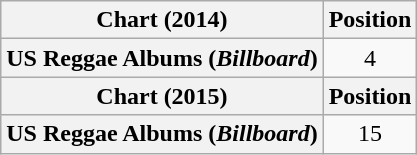<table class="wikitable plainrowheaders" style="text-align:center">
<tr>
<th scope="col">Chart (2014)</th>
<th scope="col">Position</th>
</tr>
<tr>
<th scope="row">US Reggae Albums (<em>Billboard</em>)</th>
<td>4</td>
</tr>
<tr>
<th scope="col">Chart (2015)</th>
<th scope="col">Position</th>
</tr>
<tr>
<th scope="row">US Reggae Albums (<em>Billboard</em>)</th>
<td>15</td>
</tr>
</table>
